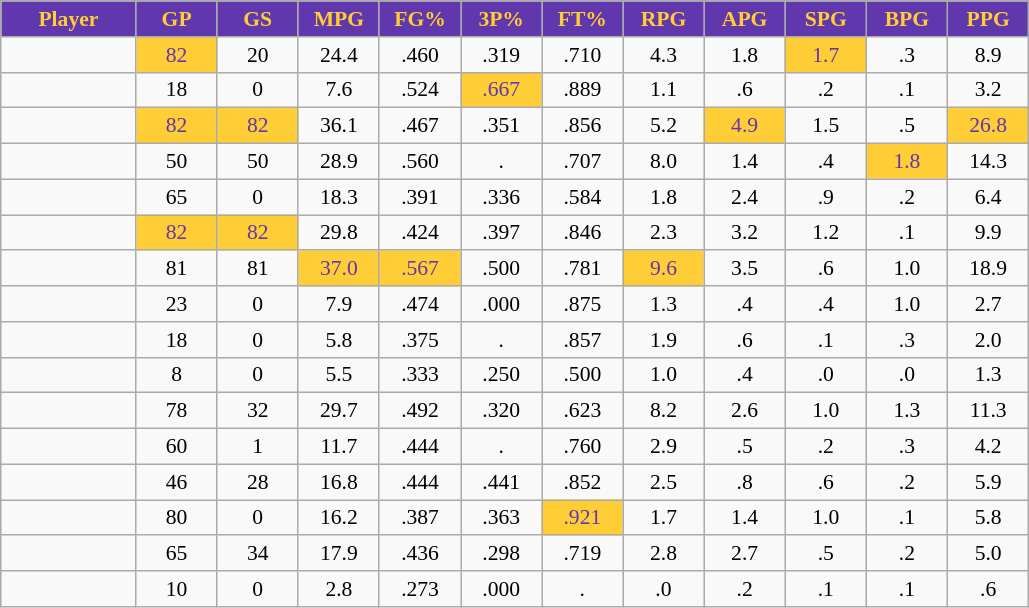<table class="wikitable sortable" style="font-size:90%; text-align:center;">
<tr>
<th style="background:#6137ad;color:#ffcd35;" width="10%">Player</th>
<th style="background:#6137ad;color:#ffcd35;" width="6%">GP</th>
<th style="background:#6137ad;color:#ffcd35;" width="6%">GS</th>
<th style="background:#6137ad;color:#ffcd35;" width="6%">MPG</th>
<th style="background:#6137ad;color:#ffcd35;" width="6%">FG%</th>
<th style="background:#6137ad;color:#ffcd35;" width="6%">3P%</th>
<th style="background:#6137ad;color:#ffcd35;" width="6%">FT%</th>
<th style="background:#6137ad;color:#ffcd35;" width="6%">RPG</th>
<th style="background:#6137ad;color:#ffcd35;" width="6%">APG</th>
<th style="background:#6137ad;color:#ffcd35;" width="6%">SPG</th>
<th style="background:#6137ad;color:#ffcd35;" width="6%">BPG</th>
<th style="background:#6137ad;color:#ffcd35;" width="6%">PPG</th>
</tr>
<tr>
<td></td>
<td style="background:#ffcd35;color:#6137ad;">82</td>
<td>20</td>
<td>24.4</td>
<td>.460</td>
<td>.319</td>
<td>.710</td>
<td>4.3</td>
<td>1.8</td>
<td style="background:#ffcd35;color:#6137ad;">1.7</td>
<td>.3</td>
<td>8.9</td>
</tr>
<tr>
<td></td>
<td>18</td>
<td>0</td>
<td>7.6</td>
<td>.524</td>
<td style="background:#ffcd35;color:#6137ad;">.667</td>
<td>.889</td>
<td>1.1</td>
<td>.6</td>
<td>.2</td>
<td>.1</td>
<td>3.2</td>
</tr>
<tr>
<td></td>
<td style="background:#ffcd35;color:#6137ad;">82</td>
<td style="background:#ffcd35;color:#6137ad;">82</td>
<td>36.1</td>
<td>.467</td>
<td>.351</td>
<td>.856</td>
<td>5.2</td>
<td style="background:#ffcd35;color:#6137ad;">4.9</td>
<td>1.5</td>
<td>.5</td>
<td style="background:#ffcd35;color:#6137ad;">26.8</td>
</tr>
<tr>
<td></td>
<td>50</td>
<td>50</td>
<td>28.9</td>
<td>.560</td>
<td>.</td>
<td>.707</td>
<td>8.0</td>
<td>1.4</td>
<td>.4</td>
<td style="background:#ffcd35;color:#6137ad;">1.8</td>
<td>14.3</td>
</tr>
<tr>
<td></td>
<td>65</td>
<td>0</td>
<td>18.3</td>
<td>.391</td>
<td>.336</td>
<td>.584</td>
<td>1.8</td>
<td>2.4</td>
<td>.9</td>
<td>.2</td>
<td>6.4</td>
</tr>
<tr>
<td></td>
<td style="background:#ffcd35;color:#6137ad;">82</td>
<td style="background:#ffcd35;color:#6137ad;">82</td>
<td>29.8</td>
<td>.424</td>
<td>.397</td>
<td>.846</td>
<td>2.3</td>
<td>3.2</td>
<td>1.2</td>
<td>.1</td>
<td>9.9</td>
</tr>
<tr>
<td></td>
<td>81</td>
<td>81</td>
<td style="background:#ffcd35;color:#6137ad;">37.0</td>
<td style="background:#ffcd35;color:#6137ad;">.567</td>
<td>.500</td>
<td>.781</td>
<td style="background:#ffcd35;color:#6137ad;">9.6</td>
<td>3.5</td>
<td>.6</td>
<td>1.0</td>
<td>18.9</td>
</tr>
<tr>
<td></td>
<td>23</td>
<td>0</td>
<td>7.9</td>
<td>.474</td>
<td>.000</td>
<td>.875</td>
<td>1.3</td>
<td>.4</td>
<td>.4</td>
<td>1.0</td>
<td>2.7</td>
</tr>
<tr>
<td></td>
<td>18</td>
<td>0</td>
<td>5.8</td>
<td>.375</td>
<td>.</td>
<td>.857</td>
<td>1.9</td>
<td>.6</td>
<td>.1</td>
<td>.3</td>
<td>2.0</td>
</tr>
<tr>
<td></td>
<td>8</td>
<td>0</td>
<td>5.5</td>
<td>.333</td>
<td>.250</td>
<td>.500</td>
<td>1.0</td>
<td>.4</td>
<td>.0</td>
<td>.0</td>
<td>1.3</td>
</tr>
<tr>
<td></td>
<td>78</td>
<td>32</td>
<td>29.7</td>
<td>.492</td>
<td>.320</td>
<td>.623</td>
<td>8.2</td>
<td>2.6</td>
<td>1.0</td>
<td>1.3</td>
<td>11.3</td>
</tr>
<tr>
<td></td>
<td>60</td>
<td>1</td>
<td>11.7</td>
<td>.444</td>
<td>.</td>
<td>.760</td>
<td>2.9</td>
<td>.5</td>
<td>.2</td>
<td>.3</td>
<td>4.2</td>
</tr>
<tr>
<td></td>
<td>46</td>
<td>28</td>
<td>16.8</td>
<td>.444</td>
<td>.441</td>
<td>.852</td>
<td>2.5</td>
<td>.8</td>
<td>.6</td>
<td>.2</td>
<td>5.9</td>
</tr>
<tr>
<td></td>
<td>80</td>
<td>0</td>
<td>16.2</td>
<td>.387</td>
<td>.363</td>
<td style="background:#ffcd35;color:#6137ad;">.921</td>
<td>1.7</td>
<td>1.4</td>
<td>1.0</td>
<td>.1</td>
<td>5.8</td>
</tr>
<tr>
<td></td>
<td>65</td>
<td>34</td>
<td>17.9</td>
<td>.436</td>
<td>.298</td>
<td>.719</td>
<td>2.8</td>
<td>2.7</td>
<td>.5</td>
<td>.2</td>
<td>5.0</td>
</tr>
<tr>
<td></td>
<td>10</td>
<td>0</td>
<td>2.8</td>
<td>.273</td>
<td>.000</td>
<td>.</td>
<td>.0</td>
<td>.2</td>
<td>.1</td>
<td>.1</td>
<td>.6</td>
</tr>
</table>
